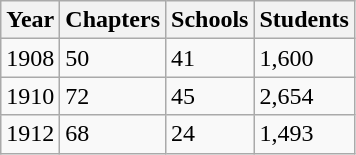<table class="wikitable floatright">
<tr>
<th>Year</th>
<th>Chapters</th>
<th>Schools</th>
<th>Students</th>
</tr>
<tr>
<td>1908</td>
<td>50</td>
<td>41</td>
<td>1,600</td>
</tr>
<tr>
<td>1910</td>
<td>72</td>
<td>45</td>
<td>2,654</td>
</tr>
<tr>
<td>1912</td>
<td>68</td>
<td>24</td>
<td>1,493</td>
</tr>
</table>
